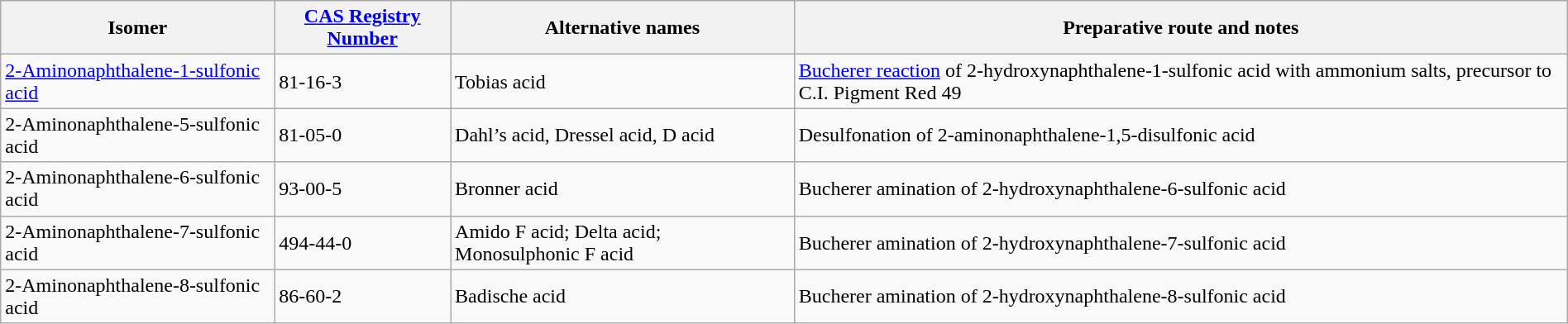<table class="wikitable" style="margin-left: auto; margin-right: auto; border: none;">
<tr>
<th scope="col">Isomer</th>
<th scope="col"><a href='#'>CAS Registry Number</a></th>
<th scope="col">Alternative names</th>
<th scope="col">Preparative route and notes</th>
</tr>
<tr>
<td><a href='#'>2-Aminonaphthalene-1-sulfonic acid</a></td>
<td>81-16-3</td>
<td>Tobias acid</td>
<td><a href='#'>Bucherer reaction</a> of 2-hydroxynaphthalene-1-sulfonic acid with ammonium salts, precursor to C.I. Pigment Red 49</td>
</tr>
<tr>
<td>2-Aminonaphthalene-5-sulfonic acid</td>
<td>81-05-0</td>
<td>Dahl’s acid, Dressel acid, D acid</td>
<td>Desulfonation of 2-aminonaphthalene-1,5-disulfonic acid</td>
</tr>
<tr>
<td>2-Aminonaphthalene-6-sulfonic acid</td>
<td>93-00-5</td>
<td>Bronner acid</td>
<td>Bucherer amination of 2-hydroxynaphthalene-6-sulfonic acid</td>
</tr>
<tr>
<td>2-Aminonaphthalene-7-sulfonic acid</td>
<td>494-44-0</td>
<td>Amido F acid; Delta acid; Monosulphonic F acid</td>
<td>Bucherer amination of 2-hydroxynaphthalene-7-sulfonic acid</td>
</tr>
<tr>
<td>2-Aminonaphthalene-8-sulfonic acid</td>
<td>86-60-2</td>
<td>Badische acid</td>
<td>Bucherer amination of 2-hydroxynaphthalene-8-sulfonic acid</td>
</tr>
</table>
